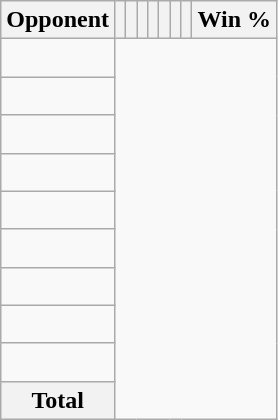<table class="wikitable sortable collapsible collapsed" style="text-align: center;">
<tr>
<th>Opponent</th>
<th></th>
<th></th>
<th></th>
<th></th>
<th></th>
<th></th>
<th></th>
<th>Win %</th>
</tr>
<tr>
<td align="left"><br></td>
</tr>
<tr>
<td align="left"><br></td>
</tr>
<tr>
<td align="left"><br></td>
</tr>
<tr>
<td align="left"><br></td>
</tr>
<tr>
<td align="left"><br></td>
</tr>
<tr>
<td align="left"><br></td>
</tr>
<tr>
<td align="left"><br></td>
</tr>
<tr>
<td align="left"><br></td>
</tr>
<tr>
<td align="left"><br></td>
</tr>
<tr class="sortbottom">
<th>Total<br></th>
</tr>
</table>
